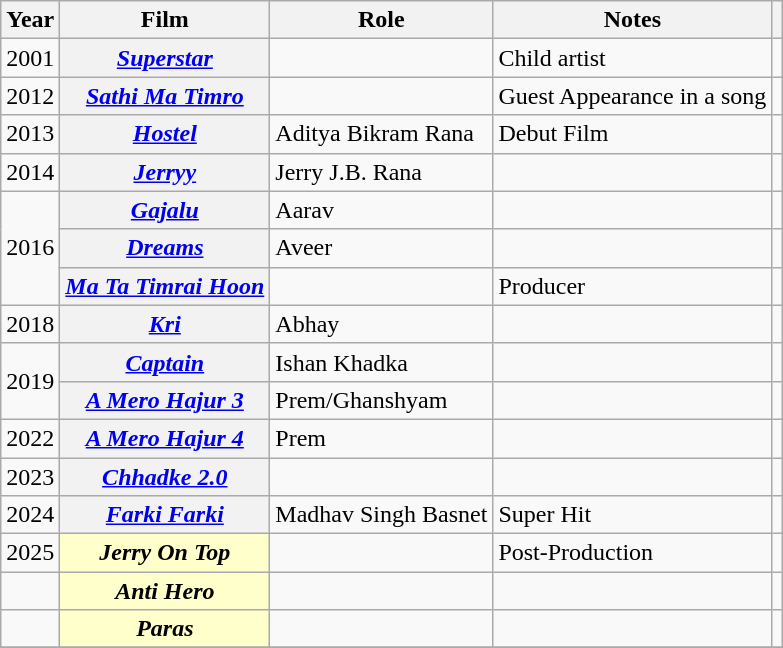<table class="wikitable plainrowheaders sortable" style="text-align:left;">
<tr>
<th>Year</th>
<th>Film</th>
<th>Role</th>
<th scope="col" class="unsortable">Notes</th>
<th scope="col" class="unsortable"></th>
</tr>
<tr>
<td>2001</td>
<th scope="row"><em><a href='#'>Superstar</a></em></th>
<td></td>
<td>Child artist</td>
<td></td>
</tr>
<tr>
<td>2012</td>
<th scope="row"><em><a href='#'>Sathi Ma Timro</a></em></th>
<td></td>
<td>Guest Appearance in a song</td>
<td></td>
</tr>
<tr>
<td>2013</td>
<th scope="row"><em><a href='#'>Hostel</a></em></th>
<td>Aditya Bikram Rana</td>
<td>Debut Film</td>
<td></td>
</tr>
<tr>
<td>2014</td>
<th scope="row"><em><a href='#'>Jerryy</a></em></th>
<td>Jerry J.B. Rana</td>
<td></td>
<td></td>
</tr>
<tr>
<td rowspan="3">2016</td>
<th scope="row"><em><a href='#'>Gajalu</a></em></th>
<td>Aarav</td>
<td></td>
<td></td>
</tr>
<tr>
<th scope="row"><em><a href='#'>Dreams</a></em></th>
<td>Aveer</td>
<td></td>
<td></td>
</tr>
<tr>
<th scope="row"><em><a href='#'>Ma Ta Timrai Hoon</a></em></th>
<td></td>
<td>Producer</td>
<td></td>
</tr>
<tr>
<td>2018</td>
<th scope="row"><em><a href='#'>Kri</a></em></th>
<td>Abhay</td>
<td></td>
<td></td>
</tr>
<tr>
<td rowspan="2">2019</td>
<th scope="row"><em><a href='#'>Captain</a></em></th>
<td>Ishan Khadka</td>
<td></td>
<td></td>
</tr>
<tr>
<th scope="row"><em><a href='#'>A Mero Hajur 3</a></em></th>
<td>Prem/Ghanshyam</td>
<td></td>
<td></td>
</tr>
<tr>
<td>2022</td>
<th scope="row"><em><a href='#'>A Mero Hajur 4</a></em></th>
<td>Prem</td>
<td></td>
<td></td>
</tr>
<tr>
<td>2023</td>
<th scope="row"><em><a href='#'>Chhadke 2.0</a></em></th>
<td></td>
<td></td>
<td></td>
</tr>
<tr>
<td>2024</td>
<th scope="row"><em><a href='#'>Farki Farki</a></em></th>
<td>Madhav Singh Basnet</td>
<td>Super Hit</td>
<td></td>
</tr>
<tr>
<td>2025</td>
<th scope="row" style="background:#ffc;"><em>Jerry On Top</em> </th>
<td></td>
<td>Post-Production</td>
</tr>
<tr>
<td></td>
<th scope="row" style="background:#ffc;"><em>Anti Hero</em></th>
<td></td>
<td></td>
<td></td>
</tr>
<tr>
<td></td>
<th scope="row" style="background:#ffc;"><em>Paras</em></th>
<td></td>
<td></td>
<td></td>
</tr>
<tr>
</tr>
</table>
